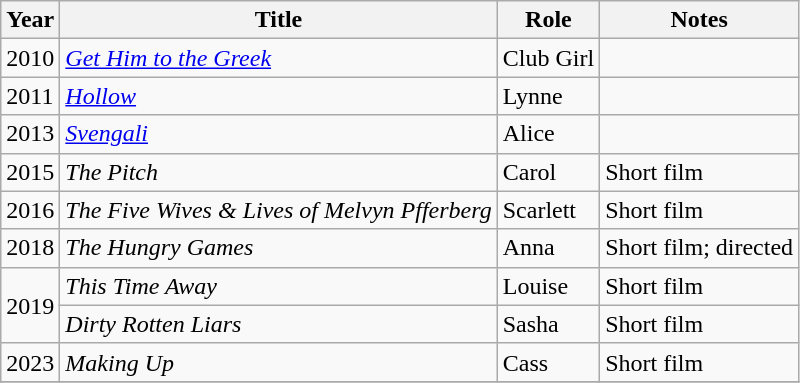<table class="wikitable sortable">
<tr>
<th>Year</th>
<th>Title</th>
<th>Role</th>
<th class="unsortable">Notes</th>
</tr>
<tr>
<td>2010</td>
<td><em><a href='#'>Get Him to the Greek</a></em></td>
<td>Club Girl</td>
<td></td>
</tr>
<tr>
<td>2011</td>
<td><em><a href='#'>Hollow</a></em></td>
<td>Lynne</td>
<td></td>
</tr>
<tr>
<td>2013</td>
<td><em><a href='#'>Svengali</a></em></td>
<td>Alice</td>
<td></td>
</tr>
<tr>
<td>2015</td>
<td><em>The Pitch</em></td>
<td>Carol</td>
<td>Short film</td>
</tr>
<tr>
<td>2016</td>
<td><em>The Five Wives & Lives of Melvyn Pfferberg</em></td>
<td>Scarlett</td>
<td>Short film</td>
</tr>
<tr>
<td>2018</td>
<td><em>The Hungry Games</em></td>
<td>Anna</td>
<td>Short film; directed</td>
</tr>
<tr>
<td rowspan="2">2019</td>
<td><em>This Time Away</em></td>
<td>Louise</td>
<td>Short film</td>
</tr>
<tr>
<td><em>Dirty Rotten Liars</em></td>
<td>Sasha</td>
<td>Short film</td>
</tr>
<tr>
<td>2023</td>
<td><em>Making Up</em></td>
<td>Cass</td>
<td>Short film</td>
</tr>
<tr>
</tr>
</table>
